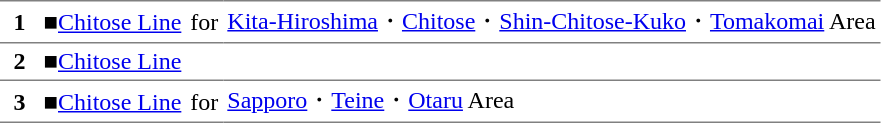<table border="1" cellspacing="0" cellpadding="3" frame="hsides" rules="rows">
<tr>
<th style="width:20px">1</th>
<td><span>■</span><a href='#'>Chitose Line</a></td>
<td>for</td>
<td><a href='#'>Kita-Hiroshima</a>・<a href='#'>Chitose</a>・<a href='#'>Shin-Chitose-Kuko</a>・<a href='#'>Tomakomai</a> Area</td>
</tr>
<tr>
<th>2</th>
<td><span>■</span><a href='#'>Chitose Line</a></td>
<td></td>
<td></td>
</tr>
<tr>
<th>3</th>
<td><span>■</span><a href='#'>Chitose Line</a></td>
<td>for</td>
<td><a href='#'>Sapporo</a>・<a href='#'>Teine</a>・<a href='#'>Otaru</a> Area</td>
</tr>
</table>
